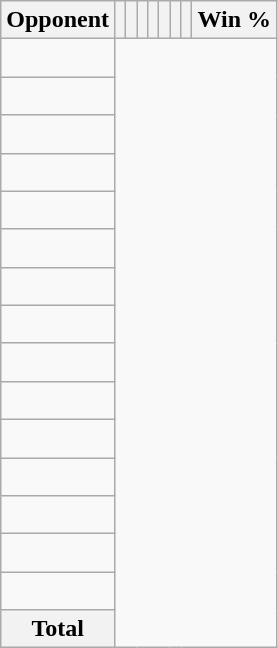<table class="wikitable sortable collapsible collapsed" style="text-align: center;">
<tr>
<th>Opponent</th>
<th></th>
<th></th>
<th></th>
<th></th>
<th></th>
<th></th>
<th></th>
<th>Win %</th>
</tr>
<tr>
<td align="left"><br></td>
</tr>
<tr>
<td align="left"><br></td>
</tr>
<tr>
<td align="left"><br></td>
</tr>
<tr>
<td align="left"><br></td>
</tr>
<tr>
<td align="left"><br></td>
</tr>
<tr>
<td align="left"><br></td>
</tr>
<tr>
<td align="left"><br></td>
</tr>
<tr>
<td align="left"><br></td>
</tr>
<tr>
<td align="left"><br></td>
</tr>
<tr>
<td align="left"><br></td>
</tr>
<tr>
<td align="left"><br></td>
</tr>
<tr>
<td align="left"><br></td>
</tr>
<tr>
<td align="left"><br></td>
</tr>
<tr>
<td align="left"><br></td>
</tr>
<tr>
<td align="left"><br></td>
</tr>
<tr class="sortbottom">
<th>Total<br></th>
</tr>
</table>
